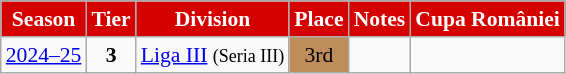<table class="wikitable" style="text-align:center; font-size:90%">
<tr>
<th style="background:#d50000; color:white; text-align:center;">Season</th>
<th style="background:#d50000; color:white; text-align:center;">Tier</th>
<th style="background:#d50000; color:white; text-align:center;">Division</th>
<th style="background:#d50000; color:white; text-align:center;">Place</th>
<th style="background:#d50000; color:white; text-align:center;">Notes</th>
<th style="background:#d50000; color:white; text-align:center;">Cupa României</th>
</tr>
<tr>
<td><a href='#'>2024–25</a></td>
<td><strong>3</strong></td>
<td><a href='#'>Liga III</a> <small>(Seria III)</small></td>
<td align=center bgcolor=#BF8D5B>3rd</td>
<td></td>
</tr>
</table>
